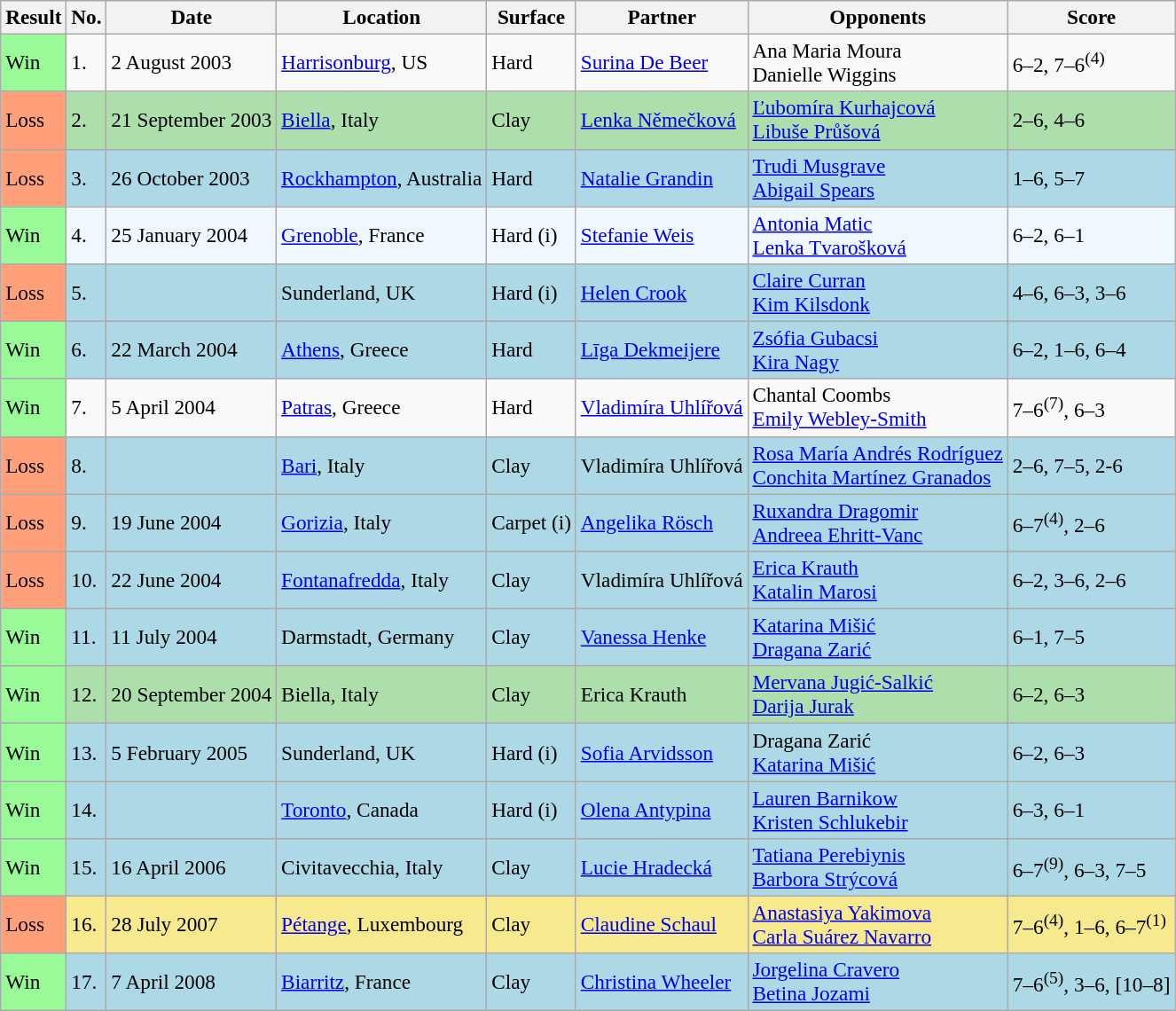<table class="sortable wikitable" style=font-size:97%>
<tr>
<th>Result</th>
<th>No.</th>
<th>Date</th>
<th>Location</th>
<th>Surface</th>
<th>Partner</th>
<th>Opponents</th>
<th class="unsortable">Score</th>
</tr>
<tr>
<td style="background:#98fb98;">Win</td>
<td>1.</td>
<td>2 August 2003</td>
<td><a href='#'>Harrisonburg</a>, US</td>
<td>Hard</td>
<td> <a href='#'>Surina De Beer</a></td>
<td> Ana Maria Moura <br>  Danielle Wiggins</td>
<td>6–2, 7–6<sup>(4)</sup></td>
</tr>
<tr style="background:#addfad;">
<td style="background:#ffa07a;">Loss</td>
<td>2.</td>
<td>21 September 2003</td>
<td><a href='#'>Biella</a>, Italy</td>
<td>Clay</td>
<td> <a href='#'>Lenka Němečková</a></td>
<td> <a href='#'>Ľubomíra Kurhajcová</a> <br>  <a href='#'>Libuše Průšová</a></td>
<td>2–6, 4–6</td>
</tr>
<tr style="background:lightblue;">
<td style="background:#ffa07a;">Loss</td>
<td>3.</td>
<td>26 October 2003</td>
<td><a href='#'>Rockhampton</a>, Australia</td>
<td>Hard</td>
<td> <a href='#'>Natalie Grandin</a></td>
<td> <a href='#'>Trudi Musgrave</a> <br>  <a href='#'>Abigail Spears</a></td>
<td>1–6, 5–7</td>
</tr>
<tr style="background:#f0f8ff;">
<td style="background:#98fb98;">Win</td>
<td>4.</td>
<td>25 January 2004</td>
<td><a href='#'>Grenoble</a>, France</td>
<td>Hard (i)</td>
<td> <a href='#'>Stefanie Weis</a></td>
<td> <a href='#'>Antonia Matic</a> <br>  <a href='#'>Lenka Tvarošková</a></td>
<td>6–2, 6–1</td>
</tr>
<tr style="background:lightblue;">
<td style="background:#ffa07a;">Loss</td>
<td>5.</td>
<td></td>
<td>Sunderland, UK</td>
<td>Hard (i)</td>
<td> <a href='#'>Helen Crook</a></td>
<td> <a href='#'>Claire Curran</a> <br>  <a href='#'>Kim Kilsdonk</a></td>
<td>4–6, 6–3, 3–6</td>
</tr>
<tr style="background:lightblue;">
<td style="background:#98fb98;">Win</td>
<td>6.</td>
<td>22 March 2004</td>
<td><a href='#'>Athens</a>, Greece</td>
<td>Hard</td>
<td> <a href='#'>Līga Dekmeijere</a></td>
<td> <a href='#'>Zsófia Gubacsi</a> <br>  <a href='#'>Kira Nagy</a></td>
<td>6–2, 1–6, 6–4</td>
</tr>
<tr>
<td style="background:#98fb98;">Win</td>
<td>7.</td>
<td>5 April 2004</td>
<td><a href='#'>Patras</a>, Greece</td>
<td>Hard</td>
<td> <a href='#'>Vladimíra Uhlířová</a></td>
<td> Chantal Coombs <br>  <a href='#'>Emily Webley-Smith</a></td>
<td>7–6<sup>(7)</sup>, 6–3</td>
</tr>
<tr style="background:lightblue;">
<td style="background:#ffa07a;">Loss</td>
<td>8.</td>
<td></td>
<td><a href='#'>Bari</a>, Italy</td>
<td>Clay</td>
<td> Vladimíra Uhlířová</td>
<td> <a href='#'>Rosa María Andrés Rodríguez</a> <br>  <a href='#'>Conchita Martínez Granados</a></td>
<td>2–6, 7–5, 2-6</td>
</tr>
<tr style="background:lightblue;">
<td style="background:#ffa07a;">Loss</td>
<td>9.</td>
<td>19 June 2004</td>
<td><a href='#'>Gorizia</a>, Italy</td>
<td>Carpet (i)</td>
<td> <a href='#'>Angelika Rösch</a></td>
<td> <a href='#'>Ruxandra Dragomir</a> <br>  <a href='#'>Andreea Ehritt-Vanc</a></td>
<td>6–7<sup>(4)</sup>, 2–6</td>
</tr>
<tr style="background:lightblue;">
<td style="background:#ffa07a;">Loss</td>
<td>10.</td>
<td>22 June 2004</td>
<td><a href='#'>Fontanafredda</a>, Italy</td>
<td>Clay</td>
<td> Vladimíra Uhlířová</td>
<td> <a href='#'>Erica Krauth</a> <br>  <a href='#'>Katalin Marosi</a></td>
<td>6–2, 3–6, 2–6</td>
</tr>
<tr style="background:lightblue;">
<td style="background:#98fb98;">Win</td>
<td>11.</td>
<td>11 July 2004</td>
<td>Darmstadt, Germany</td>
<td>Clay</td>
<td> <a href='#'>Vanessa Henke</a></td>
<td> <a href='#'>Katarina Mišić</a> <br>  <a href='#'>Dragana Zarić</a></td>
<td>6–1, 7–5</td>
</tr>
<tr style="background:#addfad;">
<td style="background:#98fb98;">Win</td>
<td>12.</td>
<td>20 September 2004</td>
<td>Biella, Italy</td>
<td>Clay</td>
<td> Erica Krauth</td>
<td> <a href='#'>Mervana Jugić-Salkić</a> <br>  <a href='#'>Darija Jurak</a></td>
<td>6–2, 6–3</td>
</tr>
<tr style="background:lightblue;">
<td style="background:#98fb98;">Win</td>
<td>13.</td>
<td>5 February 2005</td>
<td>Sunderland, UK</td>
<td>Hard (i)</td>
<td> <a href='#'>Sofia Arvidsson</a></td>
<td> Dragana Zarić <br>  <a href='#'>Katarina Mišić</a></td>
<td>6–2, 6–3</td>
</tr>
<tr style="background:lightblue;">
<td style="background:#98fb98;">Win</td>
<td>14.</td>
<td></td>
<td><a href='#'>Toronto</a>, Canada</td>
<td>Hard (i)</td>
<td> <a href='#'>Olena Antypina</a></td>
<td> <a href='#'>Lauren Barnikow</a> <br>  <a href='#'>Kristen Schlukebir</a></td>
<td>6–3, 6–1</td>
</tr>
<tr style="background:lightblue;">
<td style="background:#98fb98;">Win</td>
<td>15.</td>
<td>16 April 2006</td>
<td>Civitavecchia, Italy</td>
<td>Clay</td>
<td> <a href='#'>Lucie Hradecká</a></td>
<td> <a href='#'>Tatiana Perebiynis</a> <br>  <a href='#'>Barbora Strýcová</a></td>
<td>6–7<sup>(9)</sup>, 6–3, 7–5</td>
</tr>
<tr style="background:#f7e98e;">
<td style="background:#ffa07a;">Loss</td>
<td>16.</td>
<td>28 July 2007</td>
<td><a href='#'>Pétange</a>, Luxembourg</td>
<td>Clay</td>
<td> <a href='#'>Claudine Schaul</a></td>
<td> <a href='#'>Anastasiya Yakimova</a><br> <a href='#'>Carla Suárez Navarro</a></td>
<td>7–6<sup>(4)</sup>, 1–6, 6–7<sup>(1)</sup></td>
</tr>
<tr style="background:lightblue;">
<td style="background:#98fb98;">Win</td>
<td>17.</td>
<td>7 April 2008</td>
<td><a href='#'>Biarritz</a>, France</td>
<td>Clay</td>
<td> <a href='#'>Christina Wheeler</a></td>
<td> <a href='#'>Jorgelina Cravero</a><br> <a href='#'>Betina Jozami</a></td>
<td>7–6<sup>(5)</sup>, 3–6, [10–8]</td>
</tr>
</table>
